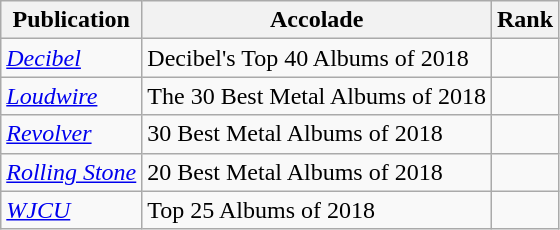<table class="sortable wikitable">
<tr>
<th>Publication</th>
<th>Accolade</th>
<th>Rank</th>
</tr>
<tr>
<td><em><a href='#'>Decibel</a></em></td>
<td>Decibel's Top 40 Albums of 2018</td>
<td></td>
</tr>
<tr>
<td><em><a href='#'>Loudwire</a></em></td>
<td>The 30 Best Metal Albums of 2018</td>
<td></td>
</tr>
<tr>
<td><em><a href='#'>Revolver</a></em></td>
<td>30 Best Metal Albums of 2018</td>
<td></td>
</tr>
<tr>
<td><em><a href='#'>Rolling Stone</a></em></td>
<td>20 Best Metal Albums of 2018</td>
<td></td>
</tr>
<tr>
<td><em><a href='#'>WJCU</a></em></td>
<td>Top 25 Albums of 2018</td>
<td></td>
</tr>
</table>
